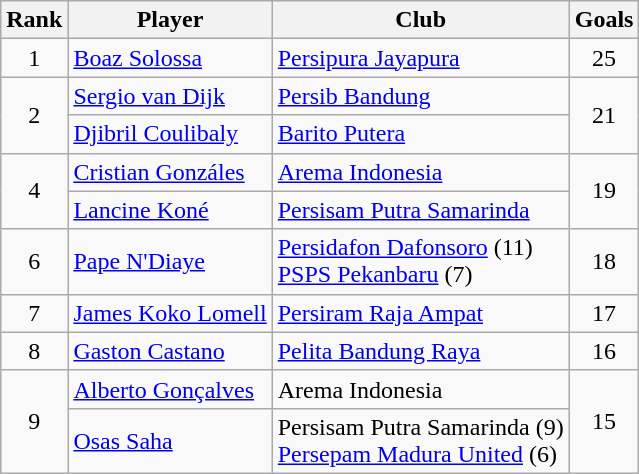<table class="wikitable" style="text-align:center">
<tr>
<th>Rank</th>
<th>Player</th>
<th>Club</th>
<th>Goals</th>
</tr>
<tr>
<td>1</td>
<td align="left"> <a href='#'>Boaz Solossa</a></td>
<td align="left"><a href='#'>Persipura Jayapura</a></td>
<td>25</td>
</tr>
<tr>
<td rowspan="2">2</td>
<td align="left"> <a href='#'>Sergio van Dijk</a></td>
<td align="left"><a href='#'>Persib Bandung</a></td>
<td rowspan="2">21</td>
</tr>
<tr>
<td align="left"> <a href='#'>Djibril Coulibaly</a></td>
<td align="left"><a href='#'>Barito Putera</a></td>
</tr>
<tr>
<td rowspan="2">4</td>
<td align="left"> <a href='#'>Cristian Gonzáles</a></td>
<td align="left"><a href='#'>Arema Indonesia</a></td>
<td rowspan="2">19</td>
</tr>
<tr>
<td align="left"> <a href='#'>Lancine Koné</a></td>
<td align="left"><a href='#'>Persisam Putra Samarinda</a></td>
</tr>
<tr>
<td>6</td>
<td align="left"> <a href='#'>Pape N'Diaye</a></td>
<td align="left"><a href='#'>Persidafon Dafonsoro</a> (11)<br><a href='#'>PSPS Pekanbaru</a> (7)</td>
<td>18</td>
</tr>
<tr>
<td>7</td>
<td align="left"> <a href='#'>James Koko Lomell</a></td>
<td align="left"><a href='#'>Persiram Raja Ampat</a></td>
<td>17</td>
</tr>
<tr>
<td>8</td>
<td align="left"> <a href='#'>Gaston Castano</a></td>
<td align="left"><a href='#'>Pelita Bandung Raya</a></td>
<td>16</td>
</tr>
<tr>
<td rowspan="2">9</td>
<td align="left"> <a href='#'>Alberto Gonçalves</a></td>
<td align="left">Arema Indonesia</td>
<td rowspan="2">15</td>
</tr>
<tr>
<td align="left"> <a href='#'>Osas Saha</a></td>
<td align="left">Persisam Putra Samarinda (9)<br><a href='#'>Persepam Madura United</a> (6)</td>
</tr>
</table>
